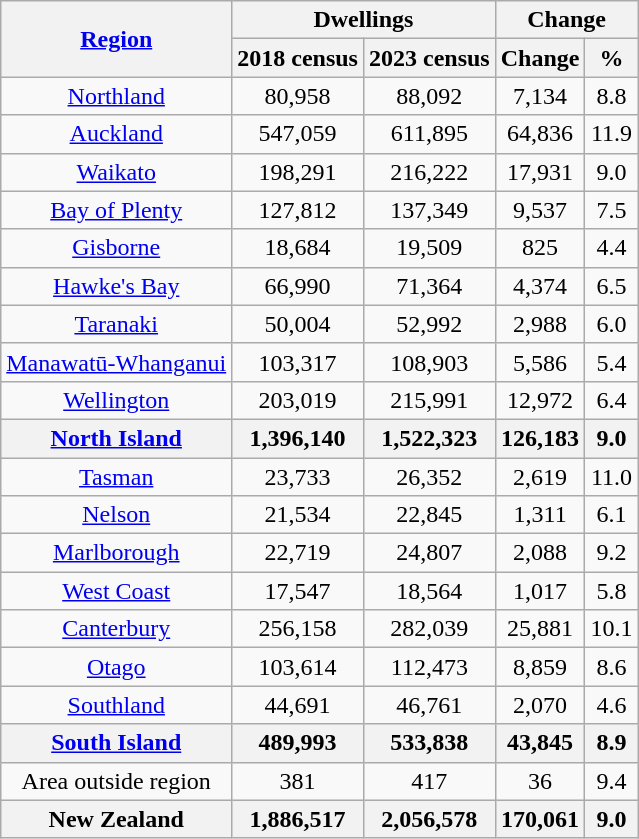<table class="wikitable sortable" style="text-align:center;">
<tr>
<th rowspan="2"><a href='#'>Region</a></th>
<th colspan="2">Dwellings</th>
<th colspan="2">Change</th>
</tr>
<tr>
<th>2018 census</th>
<th>2023 census</th>
<th>Change</th>
<th>%</th>
</tr>
<tr>
<td><a href='#'>Northland</a></td>
<td>80,958</td>
<td>88,092</td>
<td>7,134</td>
<td>8.8</td>
</tr>
<tr>
<td><a href='#'>Auckland</a></td>
<td>547,059</td>
<td>611,895</td>
<td>64,836</td>
<td>11.9</td>
</tr>
<tr>
<td><a href='#'>Waikato</a></td>
<td>198,291</td>
<td>216,222</td>
<td>17,931</td>
<td>9.0</td>
</tr>
<tr>
<td><a href='#'>Bay of Plenty</a></td>
<td>127,812</td>
<td>137,349</td>
<td>9,537</td>
<td>7.5</td>
</tr>
<tr>
<td><a href='#'>Gisborne</a></td>
<td>18,684</td>
<td>19,509</td>
<td>825</td>
<td>4.4</td>
</tr>
<tr>
<td><a href='#'>Hawke's Bay</a></td>
<td>66,990</td>
<td>71,364</td>
<td>4,374</td>
<td>6.5</td>
</tr>
<tr>
<td><a href='#'>Taranaki</a></td>
<td>50,004</td>
<td>52,992</td>
<td>2,988</td>
<td>6.0</td>
</tr>
<tr>
<td><a href='#'>Manawatū-Whanganui</a></td>
<td>103,317</td>
<td>108,903</td>
<td>5,586</td>
<td>5.4</td>
</tr>
<tr>
<td><a href='#'>Wellington</a></td>
<td>203,019</td>
<td>215,991</td>
<td>12,972</td>
<td>6.4</td>
</tr>
<tr>
<th><a href='#'>North Island</a></th>
<th>1,396,140</th>
<th>1,522,323</th>
<th>126,183</th>
<th>9.0</th>
</tr>
<tr>
<td><a href='#'>Tasman</a></td>
<td>23,733</td>
<td>26,352</td>
<td>2,619</td>
<td>11.0</td>
</tr>
<tr>
<td><a href='#'>Nelson</a></td>
<td>21,534</td>
<td>22,845</td>
<td>1,311</td>
<td>6.1</td>
</tr>
<tr>
<td><a href='#'>Marlborough</a></td>
<td>22,719</td>
<td>24,807</td>
<td>2,088</td>
<td>9.2</td>
</tr>
<tr>
<td><a href='#'>West Coast</a></td>
<td>17,547</td>
<td>18,564</td>
<td>1,017</td>
<td>5.8</td>
</tr>
<tr>
<td><a href='#'>Canterbury</a></td>
<td>256,158</td>
<td>282,039</td>
<td>25,881</td>
<td>10.1</td>
</tr>
<tr>
<td><a href='#'>Otago</a></td>
<td>103,614</td>
<td>112,473</td>
<td>8,859</td>
<td>8.6</td>
</tr>
<tr>
<td><a href='#'>Southland</a></td>
<td>44,691</td>
<td>46,761</td>
<td>2,070</td>
<td>4.6</td>
</tr>
<tr>
<th><a href='#'>South Island</a></th>
<th>489,993</th>
<th>533,838</th>
<th>43,845</th>
<th>8.9</th>
</tr>
<tr>
<td>Area outside region</td>
<td>381</td>
<td>417</td>
<td>36</td>
<td>9.4</td>
</tr>
<tr>
<th> New Zealand</th>
<th>1,886,517</th>
<th>2,056,578</th>
<th>170,061</th>
<th>9.0</th>
</tr>
</table>
